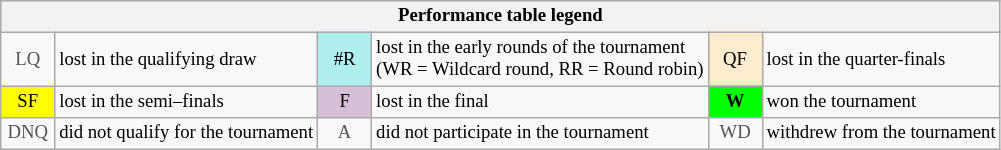<table class="wikitable" style="font-size:78%;">
<tr bgcolor="#efefef">
<th colspan="6">Performance table legend</th>
</tr>
<tr>
<td align="center" style="color:#555555;" width="30">LQ</td>
<td>lost in the qualifying draw</td>
<td align="center" style="background:#afeeee;">#R</td>
<td>lost in the early rounds of the tournament<br>(WR = Wildcard round, RR = Round robin)</td>
<td align="center" style="background:#ffebcd;">QF</td>
<td>lost in the quarter-finals</td>
</tr>
<tr>
<td align="center" style="background:yellow;">SF</td>
<td>lost in the semi–finals</td>
<td align="center" style="background:#D8BFD8;">F</td>
<td>lost in the final</td>
<td align="center" style="background:#00ff00;"><strong>W</strong></td>
<td>won the tournament</td>
</tr>
<tr>
<td align="center" style="color:#555555;" width="30">DNQ</td>
<td>did not qualify for the tournament</td>
<td align="center" style="color:#555555;" width="30">A</td>
<td>did not participate in the tournament</td>
<td align="center" style="color:#555555;" width="30">WD</td>
<td>withdrew from the tournament</td>
</tr>
</table>
